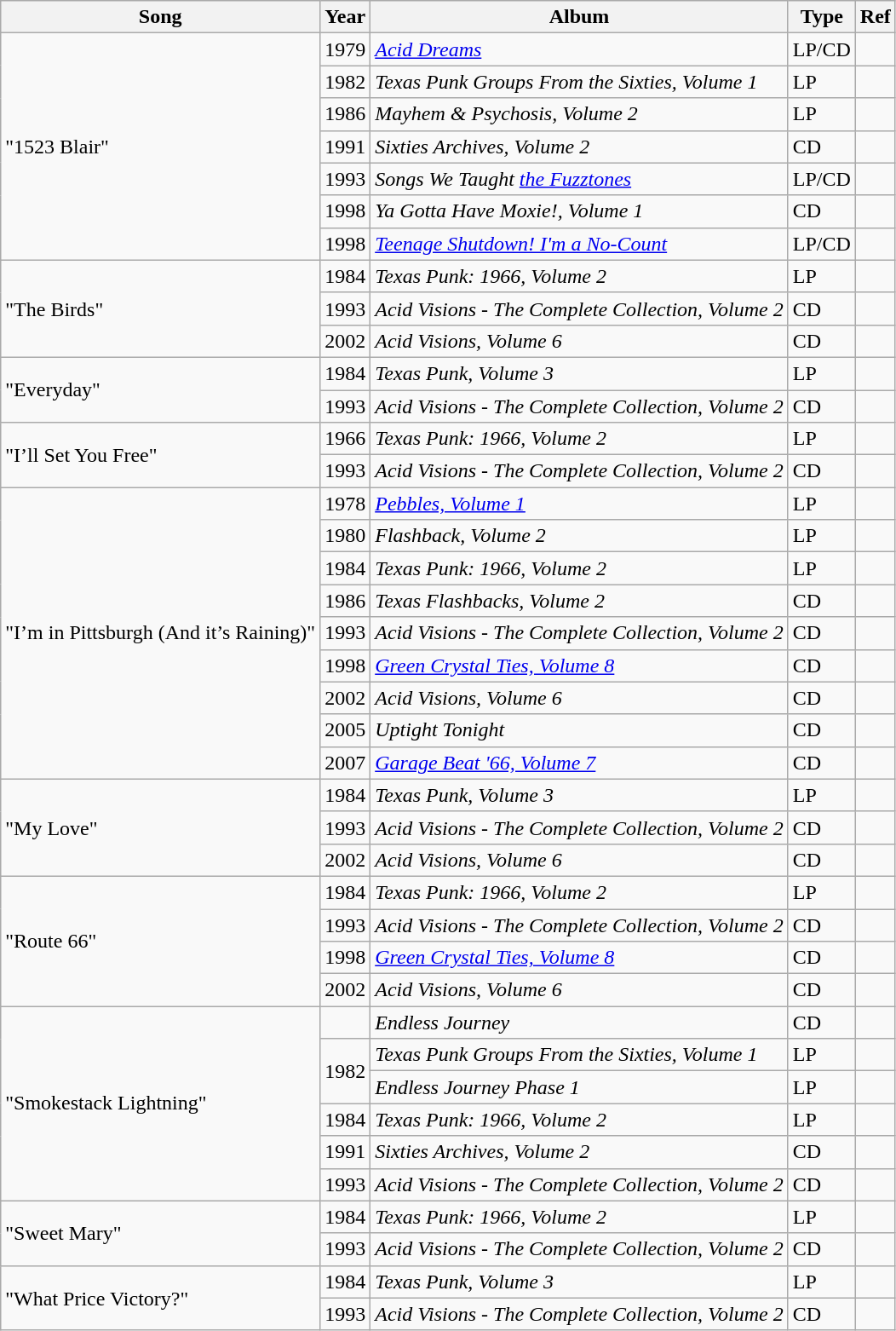<table class="wikitable sortable">
<tr>
<th>Song</th>
<th>Year</th>
<th>Album</th>
<th>Type</th>
<th class="unsortable">Ref</th>
</tr>
<tr>
<td rowspan="7">"1523 Blair"</td>
<td>1979</td>
<td><em><a href='#'>Acid Dreams</a></em></td>
<td>LP/CD</td>
<td></td>
</tr>
<tr>
<td>1982</td>
<td><em>Texas Punk Groups From the Sixties, Volume 1</em></td>
<td>LP</td>
<td></td>
</tr>
<tr>
<td>1986</td>
<td><em>Mayhem & Psychosis, Volume 2</em></td>
<td>LP</td>
<td></td>
</tr>
<tr>
<td>1991</td>
<td><em>Sixties Archives, Volume 2</em></td>
<td>CD</td>
<td></td>
</tr>
<tr>
<td>1993</td>
<td><em>Songs We Taught <a href='#'>the Fuzztones</a></em></td>
<td>LP/CD</td>
<td></td>
</tr>
<tr>
<td>1998</td>
<td><em>Ya Gotta Have Moxie!, Volume 1</em></td>
<td>CD</td>
<td></td>
</tr>
<tr>
<td>1998</td>
<td><em><a href='#'>Teenage Shutdown! I'm a No-Count</a></em></td>
<td>LP/CD</td>
<td></td>
</tr>
<tr>
<td rowspan="3">"The Birds"</td>
<td>1984</td>
<td><em>Texas Punk: 1966, Volume 2</em></td>
<td>LP</td>
<td></td>
</tr>
<tr>
<td>1993</td>
<td><em>Acid Visions - The Complete Collection, Volume 2</em></td>
<td>CD</td>
<td></td>
</tr>
<tr>
<td>2002</td>
<td><em>Acid Visions, Volume 6</em></td>
<td>CD</td>
<td></td>
</tr>
<tr>
<td rowspan="2">"Everyday"</td>
<td>1984</td>
<td><em>Texas Punk, Volume 3</em></td>
<td>LP</td>
<td></td>
</tr>
<tr>
<td>1993</td>
<td><em>Acid Visions - The Complete Collection, Volume 2</em></td>
<td>CD</td>
<td></td>
</tr>
<tr>
<td rowspan="2">"I’ll Set You Free"</td>
<td>1966</td>
<td><em>Texas Punk: 1966, Volume 2</em></td>
<td>LP</td>
<td></td>
</tr>
<tr>
<td>1993</td>
<td><em>Acid Visions - The Complete Collection, Volume 2</em></td>
<td>CD</td>
<td></td>
</tr>
<tr>
<td rowspan="9">"I’m in Pittsburgh (And it’s Raining)"</td>
<td>1978</td>
<td><em><a href='#'>Pebbles, Volume 1</a></em></td>
<td>LP</td>
<td></td>
</tr>
<tr>
<td>1980</td>
<td><em>Flashback, Volume 2</em></td>
<td>LP</td>
<td></td>
</tr>
<tr>
<td>1984</td>
<td><em>Texas Punk: 1966, Volume 2</em></td>
<td>LP</td>
<td></td>
</tr>
<tr>
<td>1986</td>
<td><em>Texas Flashbacks, Volume 2</em></td>
<td>CD</td>
<td></td>
</tr>
<tr>
<td>1993</td>
<td><em>Acid Visions - The Complete Collection, Volume 2</em></td>
<td>CD</td>
<td></td>
</tr>
<tr>
<td>1998</td>
<td><em><a href='#'>Green Crystal Ties, Volume 8</a></em></td>
<td>CD</td>
<td></td>
</tr>
<tr>
<td>2002</td>
<td><em>Acid Visions, Volume 6</em></td>
<td>CD</td>
<td></td>
</tr>
<tr>
<td>2005</td>
<td><em>Uptight Tonight</em></td>
<td>CD</td>
<td></td>
</tr>
<tr>
<td>2007</td>
<td><em><a href='#'>Garage Beat '66, Volume 7</a></em></td>
<td>CD</td>
<td></td>
</tr>
<tr>
<td rowspan="3">"My Love"</td>
<td>1984</td>
<td><em>Texas Punk, Volume 3</em></td>
<td>LP</td>
<td></td>
</tr>
<tr>
<td>1993</td>
<td><em>Acid Visions - The Complete Collection, Volume 2</em></td>
<td>CD</td>
<td></td>
</tr>
<tr>
<td>2002</td>
<td><em>Acid Visions, Volume 6</em></td>
<td>CD</td>
<td></td>
</tr>
<tr>
<td rowspan="4">"Route 66"</td>
<td>1984</td>
<td><em>Texas Punk: 1966, Volume 2</em></td>
<td>LP</td>
<td></td>
</tr>
<tr>
<td>1993</td>
<td><em>Acid Visions - The Complete Collection, Volume 2</em></td>
<td>CD</td>
<td></td>
</tr>
<tr>
<td>1998</td>
<td><em><a href='#'>Green Crystal Ties, Volume 8</a></em></td>
<td>CD</td>
<td></td>
</tr>
<tr>
<td>2002</td>
<td><em>Acid Visions, Volume 6</em></td>
<td>CD</td>
<td></td>
</tr>
<tr>
<td rowspan="6">"Smokestack Lightning"</td>
<td></td>
<td><em>Endless Journey</em></td>
<td>CD</td>
<td></td>
</tr>
<tr>
<td rowspan="2">1982</td>
<td><em>Texas Punk Groups From the Sixties, Volume 1</em></td>
<td>LP</td>
<td></td>
</tr>
<tr>
<td><em>Endless Journey Phase 1</em></td>
<td>LP</td>
<td></td>
</tr>
<tr>
<td>1984</td>
<td><em>Texas Punk: 1966, Volume 2</em></td>
<td>LP</td>
<td></td>
</tr>
<tr>
<td>1991</td>
<td><em>Sixties Archives, Volume 2</em></td>
<td>CD</td>
<td></td>
</tr>
<tr>
<td>1993</td>
<td><em>Acid Visions - The Complete Collection, Volume 2</em></td>
<td>CD</td>
<td></td>
</tr>
<tr>
<td rowspan="2">"Sweet Mary"</td>
<td>1984</td>
<td><em>Texas Punk: 1966, Volume 2</em></td>
<td>LP</td>
<td></td>
</tr>
<tr>
<td>1993</td>
<td><em>Acid Visions - The Complete Collection, Volume 2</em></td>
<td>CD</td>
<td></td>
</tr>
<tr>
<td rowspan="2">"What Price Victory?"</td>
<td>1984</td>
<td><em>Texas Punk, Volume 3</em></td>
<td>LP</td>
<td></td>
</tr>
<tr>
<td>1993</td>
<td><em>Acid Visions - The Complete Collection, Volume 2</em></td>
<td>CD</td>
<td></td>
</tr>
</table>
